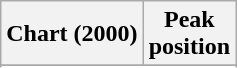<table class="wikitable sortable plainrowheaders">
<tr>
<th scope="col">Chart (2000)</th>
<th scope="col">Peak<br>position</th>
</tr>
<tr>
</tr>
<tr>
</tr>
<tr>
</tr>
<tr>
</tr>
<tr>
</tr>
<tr>
</tr>
<tr>
</tr>
</table>
